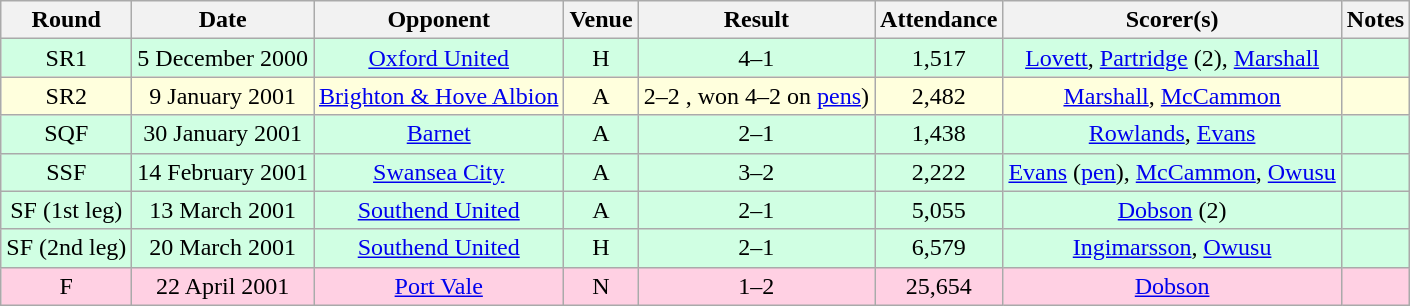<table class="wikitable sortable" style="text-align:center;">
<tr>
<th>Round</th>
<th>Date</th>
<th>Opponent</th>
<th>Venue</th>
<th>Result</th>
<th>Attendance</th>
<th>Scorer(s)</th>
<th>Notes</th>
</tr>
<tr style="background:#d0ffe3;">
<td>SR1</td>
<td>5 December 2000</td>
<td><a href='#'>Oxford United</a></td>
<td>H</td>
<td>4–1</td>
<td>1,517</td>
<td><a href='#'>Lovett</a>, <a href='#'>Partridge</a> (2), <a href='#'>Marshall</a></td>
<td></td>
</tr>
<tr style="background:#ffd;">
<td>SR2</td>
<td>9 January 2001</td>
<td><a href='#'>Brighton & Hove Albion</a></td>
<td>A</td>
<td>2–2 , won 4–2 on <a href='#'>pens</a>)</td>
<td>2,482</td>
<td><a href='#'>Marshall</a>, <a href='#'>McCammon</a></td>
<td></td>
</tr>
<tr style="background:#d0ffe3;">
<td>SQF</td>
<td>30 January 2001</td>
<td><a href='#'>Barnet</a></td>
<td>A</td>
<td>2–1</td>
<td>1,438</td>
<td><a href='#'>Rowlands</a>, <a href='#'>Evans</a></td>
<td></td>
</tr>
<tr style="background:#d0ffe3;">
<td>SSF</td>
<td>14 February 2001</td>
<td><a href='#'>Swansea City</a></td>
<td>A</td>
<td>3–2</td>
<td>2,222</td>
<td><a href='#'>Evans</a> (<a href='#'>pen</a>), <a href='#'>McCammon</a>, <a href='#'>Owusu</a></td>
<td></td>
</tr>
<tr style="background:#d0ffe3;">
<td>SF (1st leg)</td>
<td>13 March 2001</td>
<td><a href='#'>Southend United</a></td>
<td>A</td>
<td>2–1</td>
<td>5,055</td>
<td><a href='#'>Dobson</a> (2)</td>
<td></td>
</tr>
<tr style="background:#d0ffe3;">
<td>SF (2nd leg)</td>
<td>20 March 2001</td>
<td><a href='#'>Southend United</a></td>
<td>H</td>
<td>2–1</td>
<td>6,579</td>
<td><a href='#'>Ingimarsson</a>, <a href='#'>Owusu</a></td>
<td></td>
</tr>
<tr style="background:#ffd0e3;">
<td>F</td>
<td>22 April 2001</td>
<td><a href='#'>Port Vale</a></td>
<td>N</td>
<td>1–2</td>
<td>25,654</td>
<td><a href='#'>Dobson</a></td>
<td></td>
</tr>
</table>
